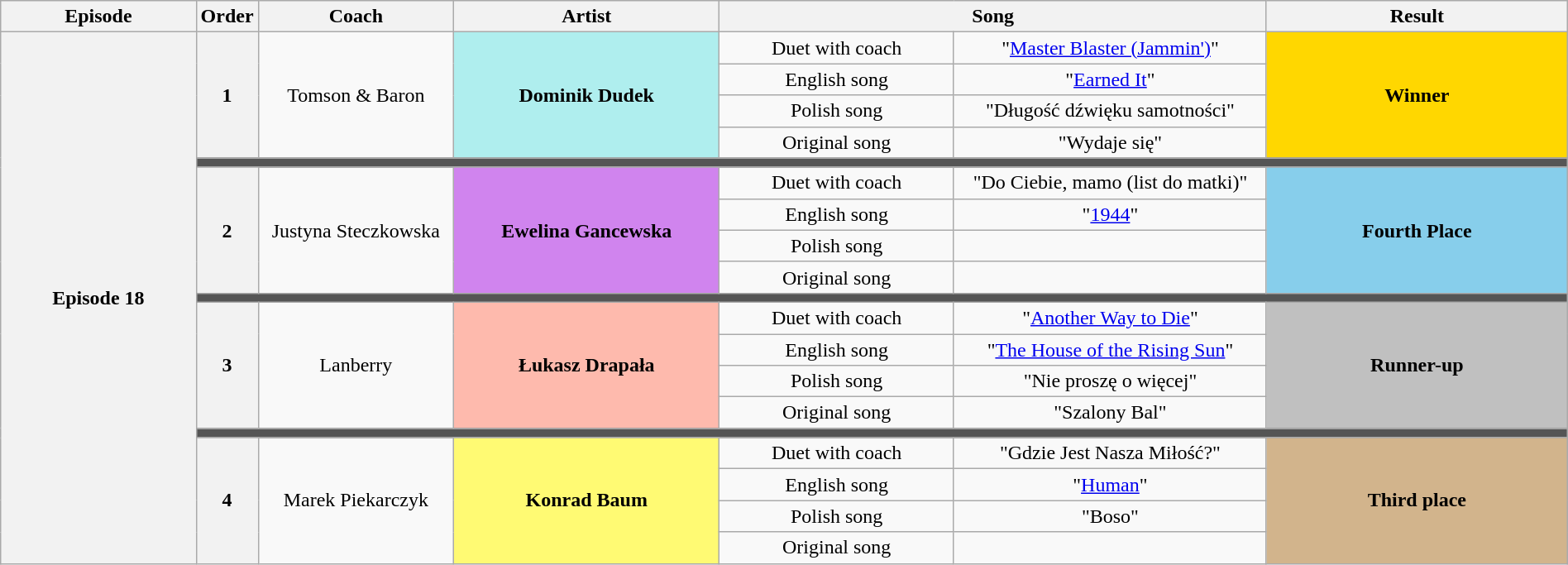<table class="wikitable" style="width: 100%; text-align: center">
<tr>
<th scope="col" style="width:12.5%">Episode</th>
<th scope="col" style="width:3.75%">Order</th>
<th scope="col" style="width:12.5%">Coach</th>
<th scope="col" style="width:17%">Artist</th>
<th colspan="2" width="35%">Song</th>
<th scope="col" style="width:20%">Result</th>
</tr>
<tr>
<th rowspan="32">Episode 18 </th>
<th scope="row" rowspan="4">1</th>
<td rowspan="4">Tomson & Baron</td>
<td rowspan="4" style="background:#afeeee"><strong>Dominik Dudek</strong></td>
<td width="15%">Duet with coach</td>
<td>"<a href='#'>Master Blaster (Jammin')</a>"</td>
<td rowspan="4" style="background: gold"><strong>Winner</strong></td>
</tr>
<tr>
<td>English song</td>
<td>"<a href='#'>Earned It</a>"</td>
</tr>
<tr>
<td>Polish song</td>
<td>"Długość dźwięku samotności"</td>
</tr>
<tr>
<td>Original song</td>
<td>"Wydaje się"</td>
</tr>
<tr>
<td colspan="6" style="background:#555"></td>
</tr>
<tr>
<th scope="row" rowspan="4">2</th>
<td rowspan="4">Justyna Steczkowska</td>
<td rowspan="4"style="background:#d084ee"><strong>Ewelina Gancewska</strong></td>
<td>Duet with coach</td>
<td>"Do Ciebie, mamo (list do matki)"</td>
<td rowspan="4" style="background: skyblue"><strong>Fourth Place</strong></td>
</tr>
<tr>
<td>English song</td>
<td>"<a href='#'>1944</a>"</td>
</tr>
<tr>
<td>Polish song</td>
<td></td>
</tr>
<tr>
<td>Original song</td>
<td></td>
</tr>
<tr>
<td colspan="6" style="background:#555"></td>
</tr>
<tr>
<th scope="row" rowspan="4">3</th>
<td rowspan="4">Lanberry</td>
<td rowspan="4" style="background:#febaad"><strong>Łukasz Drapała</strong></td>
<td>Duet with coach</td>
<td>"<a href='#'>Another Way to Die</a>"</td>
<td rowspan="4" style="background: silver"><strong>Runner-up</strong></td>
</tr>
<tr>
<td>English song</td>
<td>"<a href='#'>The House of the Rising Sun</a>"</td>
</tr>
<tr>
<td>Polish song</td>
<td>"Nie proszę o więcej"</td>
</tr>
<tr>
<td>Original song</td>
<td>"Szalony Bal"</td>
</tr>
<tr>
<td colspan="6" style="background:#555"></td>
</tr>
<tr>
<th scope="row" rowspan="4">4</th>
<td rowspan="4">Marek Piekarczyk</td>
<td rowspan="4" style="background:#fffa73"><strong>Konrad Baum</strong></td>
<td>Duet with coach</td>
<td>"Gdzie Jest Nasza Miłość?"</td>
<td rowspan="4" style="background: tan"><strong>Third place</strong></td>
</tr>
<tr>
<td>English song</td>
<td>"<a href='#'>Human</a>"</td>
</tr>
<tr>
<td>Polish song</td>
<td>"Boso"</td>
</tr>
<tr>
<td>Original song</td>
<td></td>
</tr>
</table>
